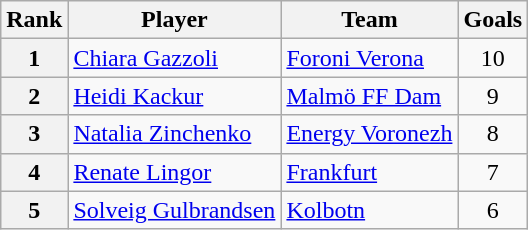<table class="wikitable">
<tr>
<th>Rank</th>
<th>Player</th>
<th>Team</th>
<th>Goals</th>
</tr>
<tr>
<th>1</th>
<td> <a href='#'>Chiara Gazzoli</a></td>
<td><a href='#'>Foroni Verona</a></td>
<td align=center>10</td>
</tr>
<tr>
<th>2</th>
<td> <a href='#'>Heidi Kackur</a></td>
<td><a href='#'>Malmö FF Dam</a></td>
<td align=center>9</td>
</tr>
<tr>
<th>3</th>
<td> <a href='#'>Natalia Zinchenko</a></td>
<td><a href='#'>Energy Voronezh</a></td>
<td align=center>8</td>
</tr>
<tr>
<th>4</th>
<td> <a href='#'>Renate Lingor</a></td>
<td><a href='#'>Frankfurt</a></td>
<td align=center>7</td>
</tr>
<tr>
<th>5</th>
<td> <a href='#'>Solveig Gulbrandsen</a></td>
<td><a href='#'>Kolbotn</a></td>
<td align=center>6</td>
</tr>
</table>
